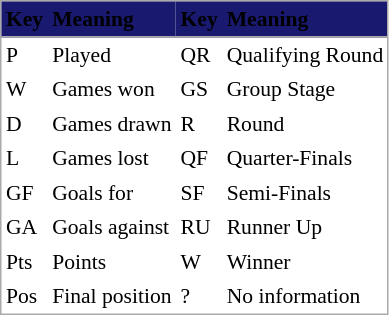<table cellspacing="0" cellpadding="3" style="border:1px solid #aaa; font-size:90%;">
<tr style="background:#191970;">
<th style="border-bottom:1px solid #aaa; text-align:left;"><span>Key</span></th>
<th style="border-bottom:1px solid #aaa; text-align:left;"><span>Meaning</span></th>
<th style="border-bottom:1px solid #aaa; text-align:left;"><span>Key</span></th>
<th style="border-bottom:1px solid #aaa; text-align:left;"><span>Meaning</span></th>
</tr>
<tr>
<td>P</td>
<td>Played</td>
<td>QR</td>
<td>Qualifying Round</td>
</tr>
<tr>
<td>W</td>
<td>Games won</td>
<td>GS</td>
<td>Group Stage</td>
</tr>
<tr>
<td>D</td>
<td>Games drawn</td>
<td>R</td>
<td>Round</td>
</tr>
<tr>
<td>L</td>
<td>Games lost</td>
<td>QF</td>
<td>Quarter-Finals</td>
</tr>
<tr>
<td>GF</td>
<td>Goals for</td>
<td>SF</td>
<td>Semi-Finals</td>
</tr>
<tr>
<td>GA</td>
<td>Goals against</td>
<td>RU</td>
<td>Runner Up</td>
</tr>
<tr>
<td>Pts</td>
<td>Points</td>
<td>W</td>
<td>Winner</td>
</tr>
<tr>
<td>Pos</td>
<td>Final position</td>
<td>?</td>
<td>No information</td>
</tr>
<tr>
</tr>
</table>
